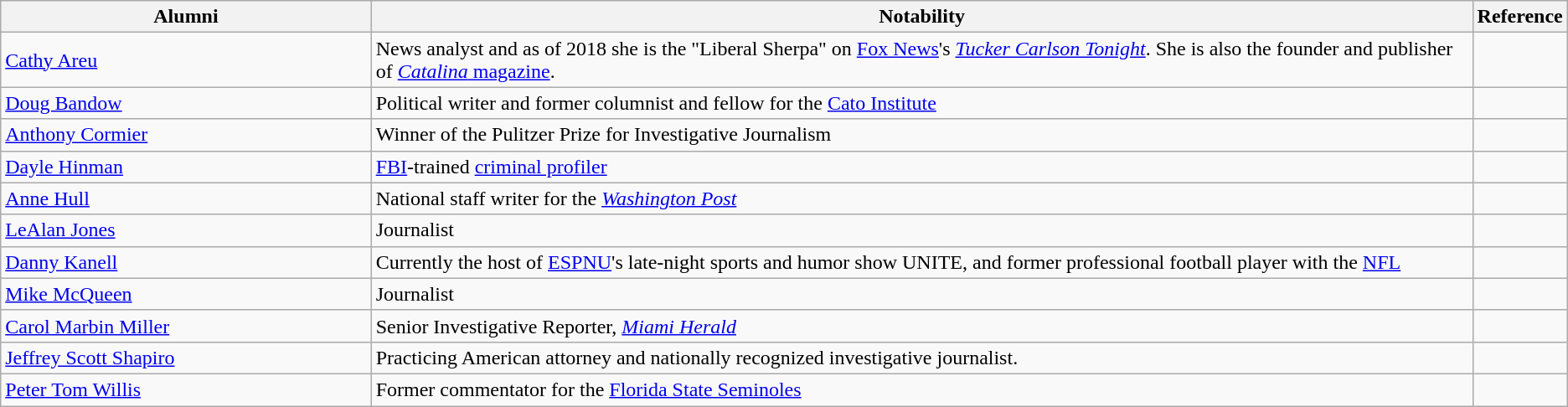<table class="wikitable vertical-align-top">
<tr>
<th style="width:25%;">Alumni</th>
<th style="width:75%;">Notability</th>
<th style="width:*;" class="unsortable">Reference</th>
</tr>
<tr>
<td><a href='#'>Cathy Areu</a></td>
<td>News analyst and as of 2018 she is the "Liberal Sherpa" on <a href='#'>Fox News</a>'s <em><a href='#'>Tucker Carlson Tonight</a></em>. She is also the founder and publisher of <a href='#'><em>Catalina</em> magazine</a>.</td>
<td></td>
</tr>
<tr>
<td><a href='#'>Doug Bandow</a></td>
<td>Political writer and former columnist and fellow for the <a href='#'>Cato Institute</a></td>
<td></td>
</tr>
<tr>
<td><a href='#'>Anthony Cormier</a></td>
<td>Winner of the Pulitzer Prize for Investigative Journalism</td>
<td></td>
</tr>
<tr>
<td><a href='#'>Dayle Hinman</a></td>
<td><a href='#'>FBI</a>-trained <a href='#'>criminal profiler</a></td>
<td></td>
</tr>
<tr>
<td><a href='#'>Anne Hull</a></td>
<td>National staff writer for the <em><a href='#'>Washington Post</a></em></td>
<td></td>
</tr>
<tr>
<td><a href='#'>LeAlan Jones</a></td>
<td>Journalist</td>
<td></td>
</tr>
<tr>
<td><a href='#'>Danny Kanell</a></td>
<td>Currently the host of <a href='#'>ESPNU</a>'s late-night sports and humor show UNITE, and former professional football player with the <a href='#'>NFL</a></td>
<td></td>
</tr>
<tr>
<td><a href='#'>Mike McQueen</a></td>
<td>Journalist</td>
<td></td>
</tr>
<tr>
<td><a href='#'>Carol Marbin Miller</a></td>
<td>Senior Investigative Reporter, <em><a href='#'>Miami Herald</a></em></td>
<td></td>
</tr>
<tr>
<td><a href='#'>Jeffrey Scott Shapiro</a></td>
<td>Practicing American attorney and nationally recognized investigative journalist.</td>
<td></td>
</tr>
<tr>
<td><a href='#'>Peter Tom Willis</a></td>
<td>Former commentator for the <a href='#'>Florida State Seminoles</a></td>
<td></td>
</tr>
</table>
